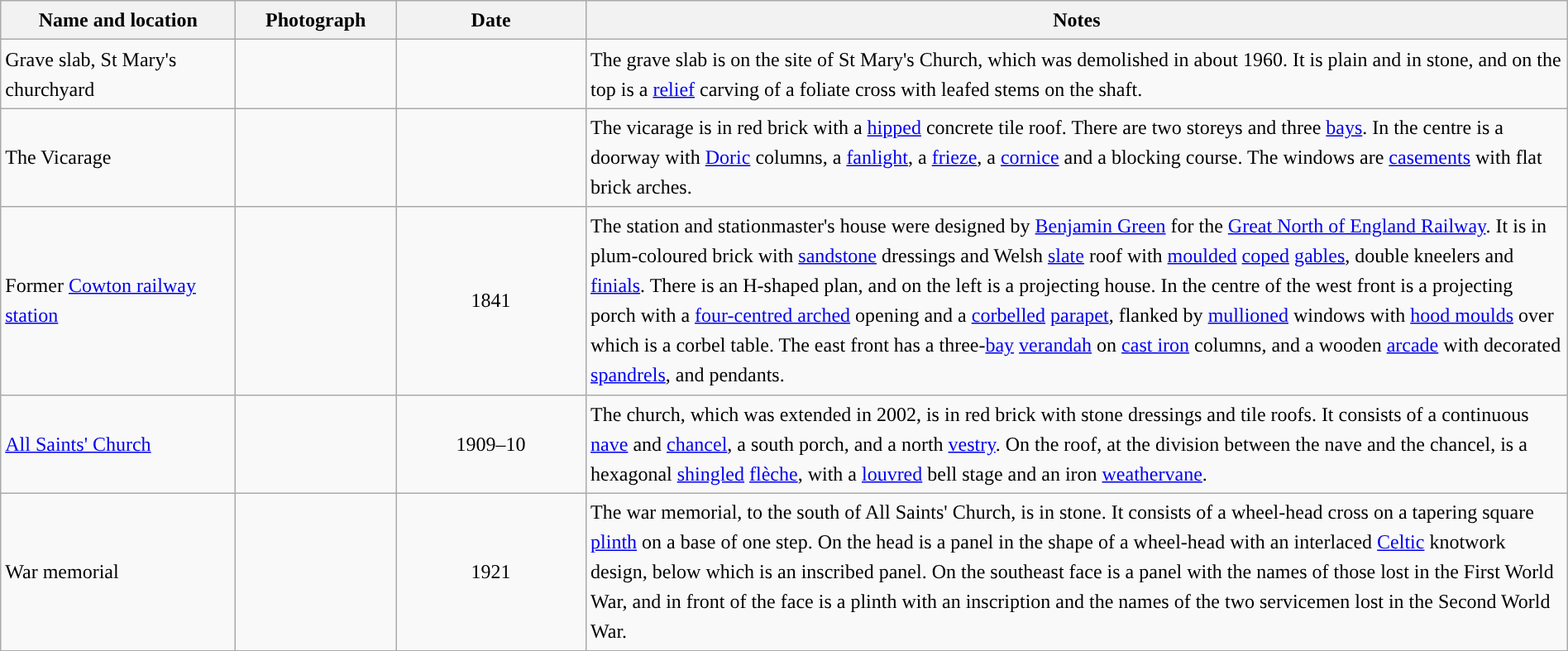<table class="wikitable sortable plainrowheaders" style="width:100%;border:0px;text-align:left;line-height:150%;">
<tr>
<th scope="col"  style="width:150px">Name and location</th>
<th scope="col"  style="width:100px" class="unsortable">Photograph</th>
<th scope="col"  style="width:120px">Date</th>
<th scope="col"  style="width:650px" class="unsortable">Notes</th>
</tr>
<tr>
<td>Grave slab, St Mary's churchyard<br><small></small></td>
<td></td>
<td align="center"></td>
<td>The grave slab is on the site of St Mary's Church, which was demolished in about 1960.  It is plain and in stone, and on the top is a <a href='#'>relief</a> carving of a foliate cross with leafed stems on the shaft.</td>
</tr>
<tr>
<td>The Vicarage<br><small></small></td>
<td></td>
<td align="center"></td>
<td>The vicarage is in red brick with a <a href='#'>hipped</a> concrete tile roof.  There are two storeys and three <a href='#'>bays</a>.  In the centre is a doorway with <a href='#'>Doric</a> columns, a <a href='#'>fanlight</a>, a <a href='#'>frieze</a>,  a <a href='#'>cornice</a> and a blocking course.  The windows are <a href='#'>casements</a> with flat brick arches.</td>
</tr>
<tr>
<td>Former <a href='#'>Cowton railway station</a><br><small></small></td>
<td></td>
<td align="center">1841</td>
<td>The station and stationmaster's house were designed by <a href='#'>Benjamin Green</a> for the <a href='#'>Great North of England Railway</a>.  It is in plum-coloured brick with <a href='#'>sandstone</a> dressings and Welsh <a href='#'>slate</a> roof with <a href='#'>moulded</a> <a href='#'>coped</a> <a href='#'>gables</a>, double kneelers and <a href='#'>finials</a>.  There is an H-shaped plan, and on the left is a projecting house.  In the centre of the west front is a projecting porch with a <a href='#'>four-centred arched</a> opening and a <a href='#'>corbelled</a> <a href='#'>parapet</a>, flanked by <a href='#'>mullioned</a> windows with <a href='#'>hood moulds</a> over which is a corbel table.  The east front has a three-<a href='#'>bay</a> <a href='#'>verandah</a> on <a href='#'>cast iron</a> columns, and a wooden <a href='#'>arcade</a> with decorated <a href='#'>spandrels</a>, and pendants.</td>
</tr>
<tr>
<td><a href='#'>All Saints' Church</a><br><small></small></td>
<td></td>
<td align="center">1909–10</td>
<td>The church, which was extended in 2002, is in red brick with stone dressings and tile roofs.  It consists of a continuous <a href='#'>nave</a> and <a href='#'>chancel</a>, a south porch, and a north <a href='#'>vestry</a>.  On the roof, at the division between the nave and the chancel, is a hexagonal <a href='#'>shingled</a> <a href='#'>flèche</a>, with a <a href='#'>louvred</a> bell stage and an iron <a href='#'>weathervane</a>.</td>
</tr>
<tr>
<td>War memorial<br><small></small></td>
<td></td>
<td align="center">1921</td>
<td>The war memorial, to the south of All Saints' Church, is in stone.  It consists of a wheel-head cross on a tapering square <a href='#'>plinth</a> on a base of one step.  On the head is a panel in the shape of a wheel-head with an interlaced <a href='#'>Celtic</a> knotwork design, below which is an inscribed panel.  On the southeast face is a panel with the names of those lost in the First World War, and in front of the face is a plinth with an inscription and the names of the two servicemen lost in the Second World War.</td>
</tr>
<tr>
</tr>
</table>
